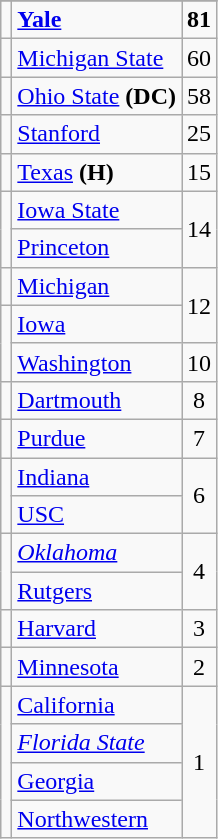<table class="wikitable sortable" style="text-align:center">
<tr>
</tr>
<tr>
<td></td>
<td align=left><strong><a href='#'>Yale</a></strong></td>
<td><strong>81</strong></td>
</tr>
<tr>
<td></td>
<td align=left><a href='#'>Michigan State</a></td>
<td>60</td>
</tr>
<tr>
<td></td>
<td align=left><a href='#'>Ohio State</a> <strong>(DC)</strong></td>
<td>58</td>
</tr>
<tr>
<td></td>
<td align=left><a href='#'>Stanford</a></td>
<td>25</td>
</tr>
<tr>
<td></td>
<td align=left><a href='#'>Texas</a> <strong>(H)</strong></td>
<td>15</td>
</tr>
<tr>
<td rowspan=2></td>
<td align=left><a href='#'>Iowa State</a></td>
<td rowspan=2>14</td>
</tr>
<tr>
<td align=left><a href='#'>Princeton</a></td>
</tr>
<tr>
<td></td>
<td align=left><a href='#'>Michigan</a></td>
<td rowspan=2>12</td>
</tr>
<tr>
<td rowspan=2></td>
<td align=left><a href='#'>Iowa</a></td>
</tr>
<tr>
<td align=left><a href='#'>Washington</a></td>
<td>10</td>
</tr>
<tr>
<td></td>
<td align=left><a href='#'>Dartmouth</a></td>
<td>8</td>
</tr>
<tr>
<td></td>
<td align=left><a href='#'>Purdue</a></td>
<td>7</td>
</tr>
<tr>
<td rowspan=2></td>
<td align=left><a href='#'>Indiana</a></td>
<td rowspan=2>6</td>
</tr>
<tr>
<td align=left><a href='#'>USC</a></td>
</tr>
<tr>
<td rowspan=2></td>
<td align=left><em><a href='#'>Oklahoma</a></em></td>
<td rowspan=2>4</td>
</tr>
<tr>
<td align=left><a href='#'>Rutgers</a></td>
</tr>
<tr>
<td></td>
<td align=left><a href='#'>Harvard</a></td>
<td>3</td>
</tr>
<tr>
<td></td>
<td align=left><a href='#'>Minnesota</a></td>
<td>2</td>
</tr>
<tr>
<td rowspan=4></td>
<td align=left><a href='#'>California</a></td>
<td rowspan=4>1</td>
</tr>
<tr>
<td align=left><em><a href='#'>Florida State</a></em></td>
</tr>
<tr>
<td align=left><a href='#'>Georgia</a></td>
</tr>
<tr>
<td align=left><a href='#'>Northwestern</a></td>
</tr>
</table>
